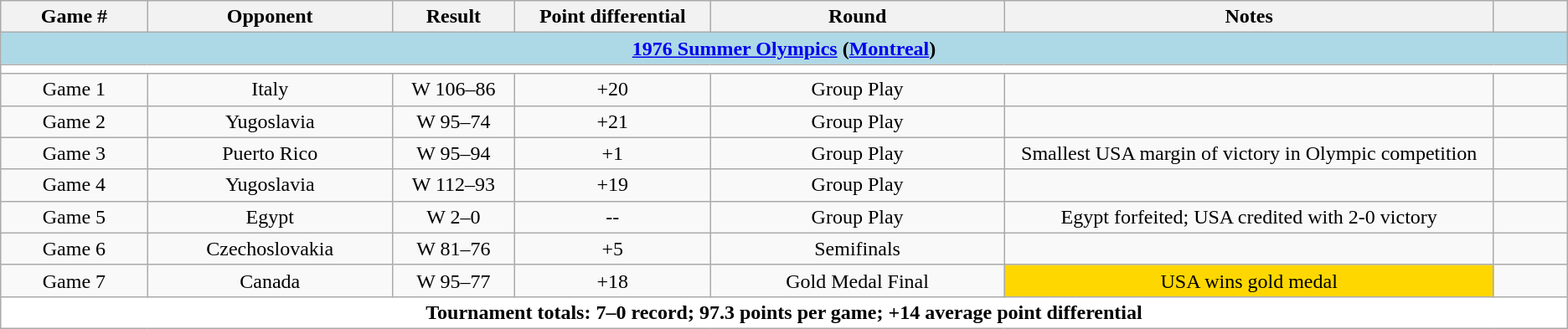<table class="wikitable">
<tr>
<th width=6%>Game #</th>
<th width=10%>Opponent</th>
<th width=05%>Result</th>
<th width=8%>Point differential</th>
<th width=12%>Round</th>
<th width=20%>Notes</th>
<th width=3%></th>
</tr>
<tr>
<td colspan="7"  style="text-align:center; background:lightblue;"><span><strong><a href='#'>1976 Summer Olympics</a> (<a href='#'>Montreal</a>)</strong></span></td>
</tr>
<tr>
<td colspan="7"  style="text-align:center; background:white;"></td>
</tr>
<tr>
<td align=center>Game 1</td>
<td align=center>Italy</td>
<td align=center>W 106–86</td>
<td align=center>+20</td>
<td align=center>Group Play</td>
<td align=center></td>
<td align=center></td>
</tr>
<tr>
<td align=center>Game 2</td>
<td align=center>Yugoslavia</td>
<td align=center>W 95–74</td>
<td align=center>+21</td>
<td align=center>Group Play</td>
<td align=center></td>
<td align=center></td>
</tr>
<tr>
<td align=center>Game 3</td>
<td align=center>Puerto Rico</td>
<td align=center>W 95–94</td>
<td align=center>+1</td>
<td align=center>Group Play</td>
<td align=center>Smallest USA margin of victory in Olympic competition</td>
<td align=center></td>
</tr>
<tr>
<td align=center>Game 4</td>
<td align=center>Yugoslavia</td>
<td align=center>W 112–93</td>
<td align=center>+19</td>
<td align=center>Group Play</td>
<td align=center></td>
<td align=center></td>
</tr>
<tr>
<td align=center>Game 5</td>
<td align=center>Egypt</td>
<td align=center>W 2–0</td>
<td align=center>--</td>
<td align=center>Group Play</td>
<td align=center>Egypt forfeited; USA credited with 2-0 victory</td>
<td align=center></td>
</tr>
<tr>
<td align=center>Game 6</td>
<td align=center>Czechoslovakia</td>
<td align=center>W 81–76</td>
<td align=center>+5</td>
<td align=center>Semifinals</td>
<td align=center></td>
<td align=center></td>
</tr>
<tr>
<td align=center>Game 7</td>
<td align=center>Canada</td>
<td align=center>W 95–77</td>
<td align=center>+18</td>
<td align=center>Gold Medal Final</td>
<td style="text-align:center; background:gold;">USA wins gold medal </td>
<td align=center></td>
</tr>
<tr>
<td colspan="7"  style="text-align:center; background:white;"><span><strong>Tournament totals: 7–0 record; 97.3 points per game; +14 average point differential</strong></span></td>
</tr>
</table>
